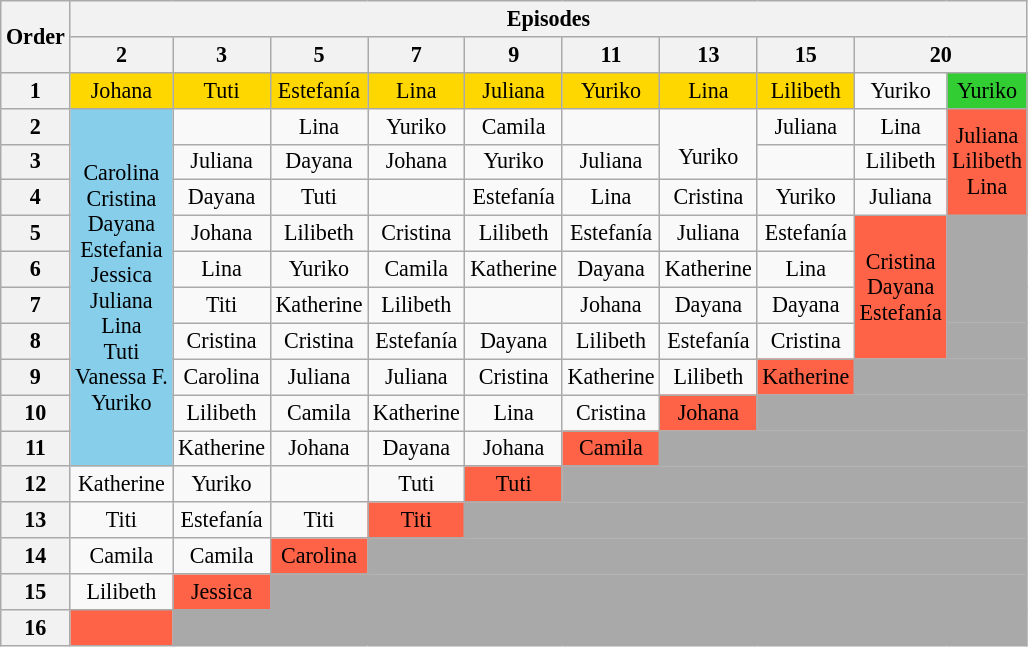<table class="wikitable" style="text-align:center; font-size:92%">
<tr>
<th rowspan=2>Order</th>
<th colspan=20>Episodes</th>
</tr>
<tr>
<th>2</th>
<th>3</th>
<th>5</th>
<th>7</th>
<th>9</th>
<th>11</th>
<th>13</th>
<th>15</th>
<th colspan="2">20</th>
</tr>
<tr>
<th>1</th>
<td bgcolor="gold">Johana</td>
<td bgcolor="gold">Tuti</td>
<td bgcolor="gold">Estefanía</td>
<td bgcolor="gold">Lina</td>
<td bgcolor="gold">Juliana</td>
<td bgcolor="gold">Yuriko</td>
<td bgcolor="gold">Lina</td>
<td bgcolor="gold">Lilibeth</td>
<td>Yuriko</td>
<td bgcolor="limegreen">Yuriko</td>
</tr>
<tr>
<th>2</th>
<td rowspan="10" bgcolor="skyblue">Carolina <br> Cristina <br> Dayana <br> Estefania<br> Jessica <br> Juliana <br> Lina<br> Tuti <br> Vanessa F.<br> Yuriko</td>
<td></td>
<td>Lina</td>
<td>Yuriko</td>
<td>Camila</td>
<td></td>
<td rowspan="2"><br>Yuriko</td>
<td>Juliana</td>
<td>Lina</td>
<td rowspan="3" bgcolor="tomato">Juliana<br>Lilibeth<br>Lina</td>
</tr>
<tr>
<th>3</th>
<td>Juliana</td>
<td>Dayana</td>
<td>Johana</td>
<td>Yuriko</td>
<td>Juliana</td>
<td></td>
<td>Lilibeth</td>
</tr>
<tr>
<th>4</th>
<td>Dayana</td>
<td>Tuti</td>
<td></td>
<td>Estefanía</td>
<td>Lina</td>
<td>Cristina</td>
<td>Yuriko</td>
<td>Juliana</td>
</tr>
<tr>
<th>5</th>
<td>Johana</td>
<td>Lilibeth</td>
<td>Cristina</td>
<td>Lilibeth</td>
<td>Estefanía</td>
<td>Juliana</td>
<td>Estefanía</td>
<td rowspan="4" bgcolor="tomato">Cristina<br>Dayana<br>Estefanía<br></td>
<td colspan="10" style="background:darkgray;"></td>
</tr>
<tr>
<th>6</th>
<td>Lina</td>
<td>Yuriko</td>
<td>Camila</td>
<td>Katherine</td>
<td>Dayana</td>
<td>Katherine</td>
<td>Lina</td>
<td colspan="10" style="background:darkgray;"></td>
</tr>
<tr>
<th>7</th>
<td>Titi</td>
<td>Katherine</td>
<td>Lilibeth</td>
<td></td>
<td>Johana</td>
<td>Dayana</td>
<td>Dayana</td>
<td colspan="10" style="background:darkgray;"></td>
</tr>
<tr>
<th>8</th>
<td>Cristina</td>
<td>Cristina</td>
<td>Estefanía</td>
<td>Dayana</td>
<td>Lilibeth</td>
<td>Estefanía</td>
<td>Cristina</td>
<td colspan="10" style="background:darkgray;"></td>
</tr>
<tr>
<th>9</th>
<td>Carolina</td>
<td>Juliana</td>
<td>Juliana</td>
<td>Cristina</td>
<td>Katherine</td>
<td>Lilibeth</td>
<td bgcolor="tomato">Katherine</td>
<td colspan="10" style="background:darkgray;"></td>
</tr>
<tr>
<th>10</th>
<td>Lilibeth</td>
<td>Camila</td>
<td>Katherine</td>
<td>Lina</td>
<td>Cristina</td>
<td bgcolor="tomato">Johana</td>
<td colspan="10" style="background:darkgray;"></td>
</tr>
<tr>
<th>11</th>
<td>Katherine</td>
<td>Johana</td>
<td>Dayana</td>
<td>Johana</td>
<td bgcolor="tomato">Camila</td>
<td colspan="10" style="background:darkgray;"></td>
</tr>
<tr>
<th>12</th>
<td>Katherine</td>
<td>Yuriko</td>
<td></td>
<td>Tuti</td>
<td bgcolor="tomato">Tuti</td>
<td colspan="10" style="background:darkgray;"></td>
</tr>
<tr>
<th>13</th>
<td>Titi</td>
<td>Estefanía</td>
<td>Titi</td>
<td bgcolor="tomato">Titi</td>
<td colspan="10" style="background:darkgray;"></td>
</tr>
<tr>
<th>14</th>
<td>Camila</td>
<td>Camila</td>
<td bgcolor="tomato">Carolina</td>
<td colspan="10" style="background:darkgray;"></td>
</tr>
<tr>
<th>15</th>
<td>Lilibeth</td>
<td bgcolor="tomato">Jessica</td>
<td colspan="10" style="background:darkgray;"></td>
</tr>
<tr>
<th>16</th>
<td bgcolor="tomato"></td>
<td colspan="10" style="background:darkgray;"></td>
</tr>
</table>
